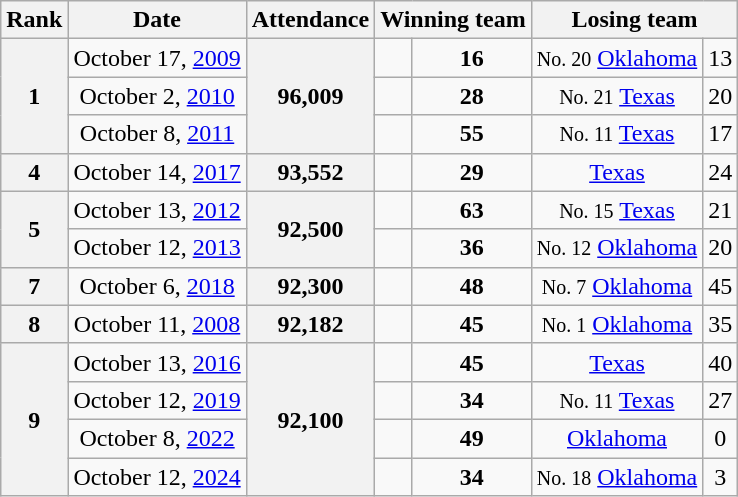<table class="wikitable sortable" style="text-align:center;">
<tr>
<th>Rank</th>
<th>Date</th>
<th>Attendance</th>
<th colspan="2">Winning team</th>
<th colspan="2">Losing team</th>
</tr>
<tr>
<th rowspan=3>1</th>
<td>October 17, <a href='#'>2009</a></td>
<th rowspan=3>96,009</th>
<td style=><small></small> <strong><a href='#'></a></strong></td>
<td><strong>16</strong></td>
<td><small>No. 20</small> <a href='#'>Oklahoma</a></td>
<td>13</td>
</tr>
<tr>
<td>October 2, <a href='#'>2010</a></td>
<td style=><small></small> <strong><a href='#'></a></strong></td>
<td><strong>28</strong></td>
<td><small>No. 21</small> <a href='#'>Texas</a></td>
<td>20</td>
</tr>
<tr>
<td>October 8, <a href='#'>2011</a></td>
<td style=><small></small> <strong><a href='#'></a></strong></td>
<td><strong>55</strong></td>
<td><small>No. 11</small> <a href='#'>Texas</a></td>
<td>17</td>
</tr>
<tr>
<th>4</th>
<td>October 14, <a href='#'>2017</a></td>
<th>93,552</th>
<td style=><small></small> <strong><a href='#'></a></strong></td>
<td><strong>29</strong></td>
<td><small></small> <a href='#'>Texas</a></td>
<td>24</td>
</tr>
<tr>
<th rowspan=2>5</th>
<td>October 13, <a href='#'>2012</a></td>
<th rowspan=2>92,500</th>
<td style=><small></small> <strong><a href='#'></a></strong></td>
<td><strong>63</strong></td>
<td><small>No. 15</small> <a href='#'>Texas</a></td>
<td>21</td>
</tr>
<tr>
<td>October 12, <a href='#'>2013</a></td>
<td style=><small></small> <strong><a href='#'></a></strong></td>
<td><strong>36</strong></td>
<td><small>No. 12</small> <a href='#'>Oklahoma</a></td>
<td>20</td>
</tr>
<tr>
<th>7</th>
<td>October 6, <a href='#'>2018</a></td>
<th>92,300</th>
<td style=><small></small> <strong><a href='#'></a></strong></td>
<td><strong>48</strong></td>
<td><small>No. 7</small> <a href='#'>Oklahoma</a></td>
<td>45</td>
</tr>
<tr>
<th>8</th>
<td>October 11, <a href='#'>2008</a></td>
<th>92,182</th>
<td style=><small></small> <strong><a href='#'></a></strong></td>
<td><strong>45</strong></td>
<td><small>No. 1</small> <a href='#'>Oklahoma</a></td>
<td>35</td>
</tr>
<tr>
<th rowspan=4>9</th>
<td>October 13, <a href='#'>2016</a></td>
<th rowspan=4>92,100</th>
<td style=><small></small> <strong><a href='#'></a></strong></td>
<td><strong>45</strong></td>
<td><a href='#'>Texas</a></td>
<td>40</td>
</tr>
<tr>
<td>October 12, <a href='#'>2019</a></td>
<td style=><small></small> <strong><a href='#'></a></strong></td>
<td><strong>34</strong></td>
<td><small>No. 11</small> <a href='#'>Texas</a></td>
<td>27</td>
</tr>
<tr>
<td>October 8, <a href='#'>2022</a></td>
<td style=><strong><a href='#'></a></strong></td>
<td><strong>49</strong></td>
<td><a href='#'>Oklahoma</a></td>
<td>0</td>
</tr>
<tr>
<td>October 12, <a href='#'>2024</a></td>
<td style=><small></small> <strong><a href='#'></a></strong></td>
<td><strong>34</strong></td>
<td><small>No. 18</small> <a href='#'>Oklahoma</a></td>
<td>3</td>
</tr>
</table>
